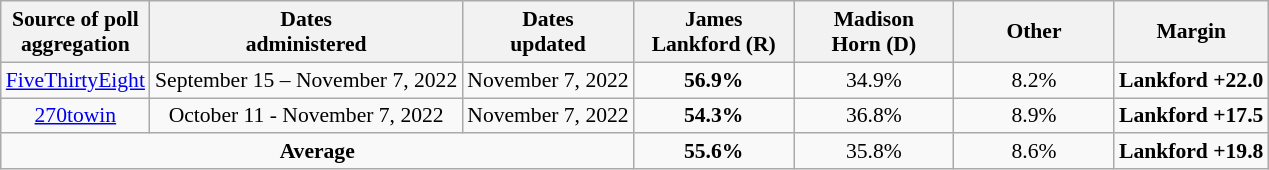<table class="wikitable sortable" style="text-align:center;font-size:90%;line-height:17px">
<tr>
<th>Source of poll<br>aggregation</th>
<th>Dates<br>administered</th>
<th>Dates<br>updated</th>
<th style="width:100px;">James<br>Lankford (R)</th>
<th style="width:100px;">Madison<br>Horn (D)</th>
<th style="width:100px;">Other<br></th>
<th>Margin</th>
</tr>
<tr>
<td><a href='#'>FiveThirtyEight</a></td>
<td>September 15 – November 7, 2022</td>
<td>November 7, 2022</td>
<td><strong>56.9%</strong></td>
<td>34.9%</td>
<td>8.2%</td>
<td><strong>Lankford +22.0</strong></td>
</tr>
<tr>
<td><a href='#'>270towin</a></td>
<td>October 11 - November 7, 2022</td>
<td>November 7, 2022</td>
<td><strong>54.3%</strong></td>
<td>36.8%</td>
<td>8.9%</td>
<td><strong>Lankford +17.5</strong></td>
</tr>
<tr>
<td colspan="3"><strong>Average</strong></td>
<td><strong>55.6%</strong></td>
<td>35.8%</td>
<td>8.6%</td>
<td><strong>Lankford +19.8</strong></td>
</tr>
</table>
